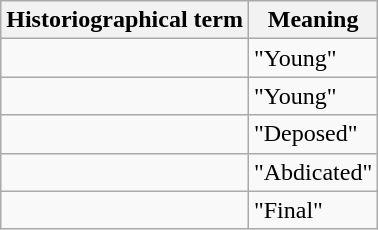<table class="wikitable">
<tr>
<th>Historiographical term</th>
<th>Meaning</th>
</tr>
<tr>
<td><br></td>
<td>"Young"</td>
</tr>
<tr>
<td><br></td>
<td>"Young"</td>
</tr>
<tr>
<td><br></td>
<td>"Deposed"</td>
</tr>
<tr>
<td><br></td>
<td>"Abdicated"</td>
</tr>
<tr>
<td><br></td>
<td>"Final"</td>
</tr>
</table>
